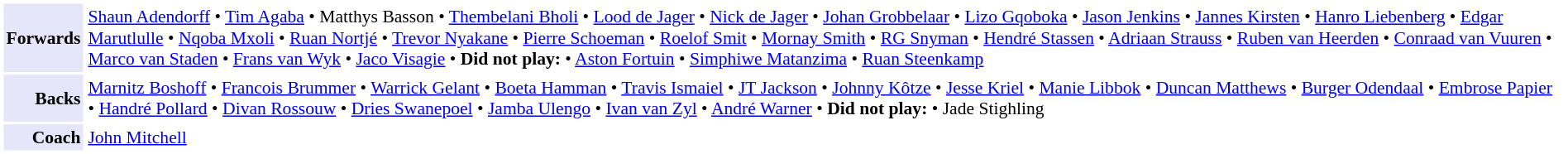<table cellpadding="2" style="border: 1px solid white; font-size:90%;">
<tr>
<td style="text-align:right; background:lavender;"><strong>Forwards</strong></td>
<td style="text-align:left;"><a href='#'>Shaun Adendorff</a> • <a href='#'>Tim Agaba</a> • Matthys Basson • <a href='#'>Thembelani Bholi</a> • <a href='#'>Lood de Jager</a> • <a href='#'>Nick de Jager</a> • <a href='#'>Johan Grobbelaar</a> • <a href='#'>Lizo Gqoboka</a> • <a href='#'>Jason Jenkins</a> • <a href='#'>Jannes Kirsten</a> • <a href='#'>Hanro Liebenberg</a> • <a href='#'>Edgar Marutlulle</a> • <a href='#'>Nqoba Mxoli</a> • <a href='#'>Ruan Nortjé</a> • <a href='#'>Trevor Nyakane</a> • <a href='#'>Pierre Schoeman</a> • <a href='#'>Roelof Smit</a> • <a href='#'>Mornay Smith</a> • <a href='#'>RG Snyman</a> • <a href='#'>Hendré Stassen</a> • <a href='#'>Adriaan Strauss</a> • <a href='#'>Ruben van Heerden</a> • <a href='#'>Conraad van Vuuren</a> • <a href='#'>Marco van Staden</a> • <a href='#'>Frans van Wyk</a> • <a href='#'>Jaco Visagie</a> • <strong>Did not play:</strong> • <a href='#'>Aston Fortuin</a> • <a href='#'>Simphiwe Matanzima</a> • <a href='#'>Ruan Steenkamp</a></td>
</tr>
<tr>
<td style="text-align:right; background:lavender;"><strong>Backs</strong></td>
<td style="text-align:left;"><a href='#'>Marnitz Boshoff</a> • <a href='#'>Francois Brummer</a> • <a href='#'>Warrick Gelant</a> • <a href='#'>Boeta Hamman</a> • <a href='#'>Travis Ismaiel</a> • <a href='#'>JT Jackson</a> • <a href='#'>Johnny Kôtze</a> • <a href='#'>Jesse Kriel</a> • <a href='#'>Manie Libbok</a> • <a href='#'>Duncan Matthews</a> • <a href='#'>Burger Odendaal</a> • <a href='#'>Embrose Papier</a> • <a href='#'>Handré Pollard</a> • <a href='#'>Divan Rossouw</a> • <a href='#'>Dries Swanepoel</a> • <a href='#'>Jamba Ulengo</a> • <a href='#'>Ivan van Zyl</a> • <a href='#'>André Warner</a> • <strong>Did not play:</strong> • Jade Stighling</td>
</tr>
<tr>
<td style="text-align:right; background:lavender;"><strong>Coach</strong></td>
<td style="text-align:left;"><a href='#'>John Mitchell</a></td>
</tr>
</table>
